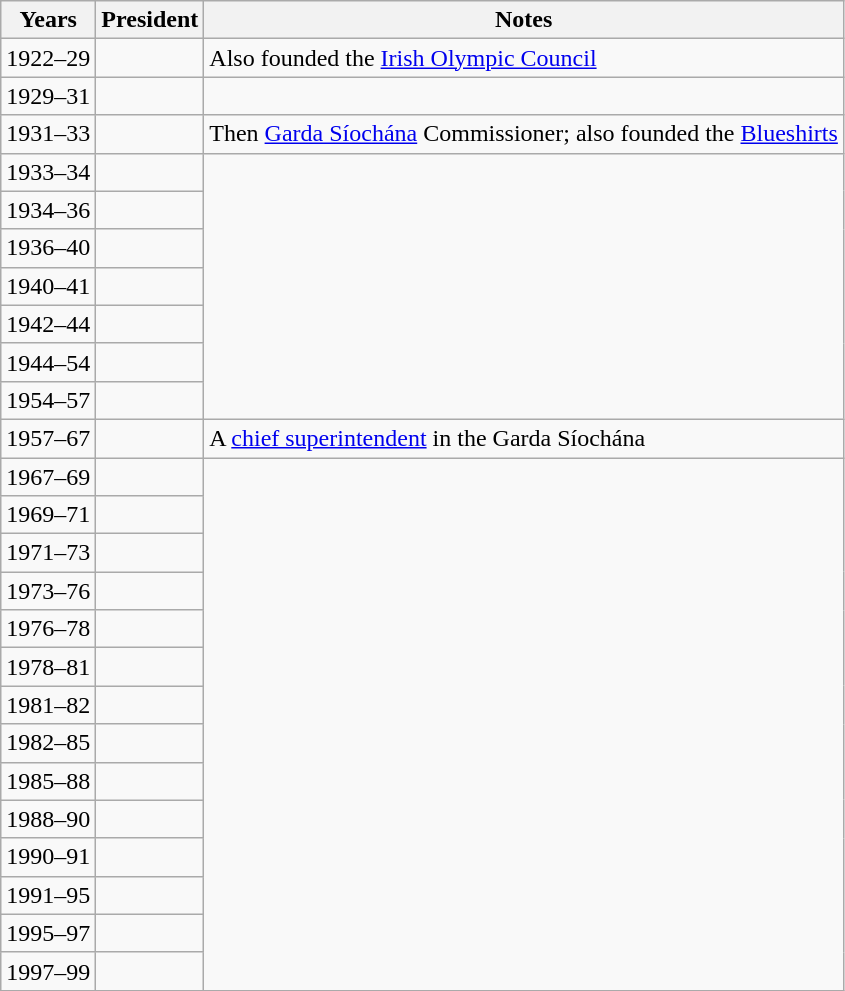<table class="wikitable sortable">
<tr>
<th>Years</th>
<th>President</th>
<th>Notes</th>
</tr>
<tr>
<td>1922–29</td>
<td></td>
<td>Also founded the <a href='#'>Irish Olympic Council</a></td>
</tr>
<tr>
<td>1929–31</td>
<td></td>
</tr>
<tr>
<td>1931–33</td>
<td></td>
<td>Then <a href='#'>Garda Síochána</a> Commissioner; also founded the <a href='#'>Blueshirts</a></td>
</tr>
<tr>
<td>1933–34</td>
<td></td>
</tr>
<tr>
<td>1934–36</td>
<td></td>
</tr>
<tr>
<td>1936–40</td>
<td></td>
</tr>
<tr>
<td>1940–41</td>
<td></td>
</tr>
<tr>
<td>1942–44</td>
<td></td>
</tr>
<tr>
<td>1944–54</td>
<td></td>
</tr>
<tr>
<td>1954–57</td>
<td></td>
</tr>
<tr>
<td>1957–67</td>
<td></td>
<td>A <a href='#'>chief superintendent</a> in the Garda Síochána</td>
</tr>
<tr>
<td>1967–69</td>
<td></td>
</tr>
<tr>
<td>1969–71</td>
<td></td>
</tr>
<tr>
<td>1971–73</td>
<td></td>
</tr>
<tr>
<td>1973–76</td>
<td></td>
</tr>
<tr>
<td>1976–78</td>
<td></td>
</tr>
<tr>
<td>1978–81</td>
<td></td>
</tr>
<tr>
<td>1981–82</td>
<td></td>
</tr>
<tr>
<td>1982–85</td>
<td></td>
</tr>
<tr>
<td>1985–88</td>
<td></td>
</tr>
<tr>
<td>1988–90</td>
<td></td>
</tr>
<tr>
<td>1990–91</td>
<td></td>
</tr>
<tr>
<td>1991–95</td>
<td></td>
</tr>
<tr>
<td>1995–97</td>
<td></td>
</tr>
<tr>
<td>1997–99</td>
<td></td>
</tr>
</table>
